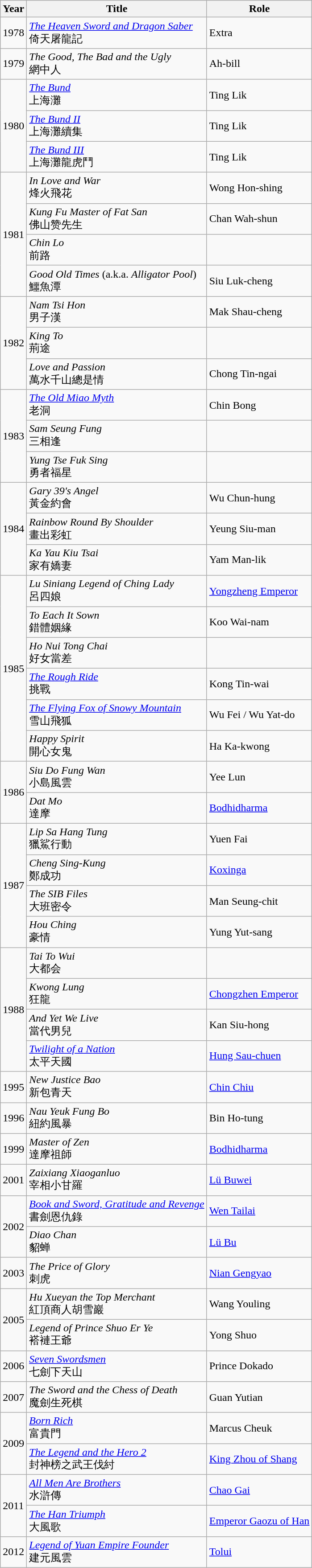<table class="wikitable">
<tr>
<th>Year</th>
<th>Title</th>
<th>Role</th>
</tr>
<tr>
<td>1978</td>
<td><em><a href='#'>The Heaven Sword and Dragon Saber</a></em><br>倚天屠龍記</td>
<td>Extra</td>
</tr>
<tr>
<td>1979</td>
<td><em>The Good, The Bad and the Ugly</em><br>網中人</td>
<td>Ah-bill</td>
</tr>
<tr>
<td rowspan=3>1980</td>
<td><em><a href='#'>The Bund</a></em><br>上海灘</td>
<td>Ting Lik</td>
</tr>
<tr>
<td><em><a href='#'>The Bund II</a></em><br>上海灘續集</td>
<td>Ting Lik</td>
</tr>
<tr>
<td><em><a href='#'>The Bund III</a></em><br>上海灘龍虎鬥</td>
<td>Ting Lik</td>
</tr>
<tr>
<td rowspan=4>1981</td>
<td><em>In Love and War</em><br>烽火飛花</td>
<td>Wong Hon-shing</td>
</tr>
<tr>
<td><em>Kung Fu Master of Fat San</em><br>佛山赞先生</td>
<td>Chan Wah-shun</td>
</tr>
<tr>
<td><em>Chin Lo</em><br>前路</td>
<td></td>
</tr>
<tr>
<td><em>Good Old Times</em> (a.k.a. <em>Alligator Pool</em>)<br>鱷魚潭</td>
<td>Siu Luk-cheng</td>
</tr>
<tr>
<td rowspan=3>1982</td>
<td><em>Nam Tsi Hon</em><br>男子漢</td>
<td>Mak Shau-cheng</td>
</tr>
<tr>
<td><em>King To</em><br>荊途</td>
<td></td>
</tr>
<tr>
<td><em>Love and Passion</em><br>萬水千山總是情</td>
<td>Chong Tin-ngai</td>
</tr>
<tr>
<td rowspan=3>1983</td>
<td><em><a href='#'>The Old Miao Myth</a></em><br>老洞</td>
<td>Chin Bong</td>
</tr>
<tr>
<td><em>Sam Seung Fung</em><br>三相逢</td>
<td></td>
</tr>
<tr>
<td><em>Yung Tse Fuk Sing</em><br>勇者福星</td>
<td></td>
</tr>
<tr>
<td rowspan=3>1984</td>
<td><em>Gary 39's Angel</em><br>黃金約會</td>
<td>Wu Chun-hung</td>
</tr>
<tr>
<td><em>Rainbow Round By Shoulder</em><br>畫出彩虹</td>
<td>Yeung Siu-man</td>
</tr>
<tr>
<td><em>Ka Yau Kiu Tsai</em><br>家有嬌妻</td>
<td>Yam Man-lik</td>
</tr>
<tr>
<td rowspan=6>1985</td>
<td><em>Lu Siniang Legend of Ching Lady</em><br>呂四娘</td>
<td><a href='#'>Yongzheng Emperor</a></td>
</tr>
<tr>
<td><em>To Each It Sown</em><br>錯體姻緣</td>
<td>Koo Wai-nam</td>
</tr>
<tr>
<td><em>Ho Nui Tong Chai</em><br>好女當差</td>
<td></td>
</tr>
<tr>
<td><em><a href='#'>The Rough Ride</a></em><br>挑戰</td>
<td>Kong Tin-wai</td>
</tr>
<tr>
<td><em><a href='#'>The Flying Fox of Snowy Mountain</a></em><br>雪山飛狐</td>
<td>Wu Fei / Wu Yat-do</td>
</tr>
<tr>
<td><em>Happy Spirit</em><br>開心女鬼</td>
<td>Ha Ka-kwong</td>
</tr>
<tr>
<td rowspan=2>1986</td>
<td><em>Siu Do Fung Wan</em><br>小島風雲</td>
<td>Yee Lun</td>
</tr>
<tr>
<td><em>Dat Mo</em><br>達摩</td>
<td><a href='#'>Bodhidharma</a></td>
</tr>
<tr>
<td rowspan=4>1987</td>
<td><em>Lip Sa Hang Tung</em><br>獵鯊行動</td>
<td>Yuen Fai</td>
</tr>
<tr>
<td><em>Cheng Sing-Kung</em><br>鄭成功</td>
<td><a href='#'>Koxinga</a></td>
</tr>
<tr>
<td><em>The SIB Files</em><br>大班密令</td>
<td>Man Seung-chit</td>
</tr>
<tr>
<td><em>Hou Ching</em><br>豪情</td>
<td>Yung Yut-sang</td>
</tr>
<tr>
<td rowspan=4>1988</td>
<td><em>Tai To Wui</em><br>大都会</td>
<td></td>
</tr>
<tr>
<td><em>Kwong Lung</em><br>狂龍</td>
<td><a href='#'>Chongzhen Emperor</a></td>
</tr>
<tr>
<td><em>And Yet We Live</em><br>當代男兒</td>
<td>Kan Siu-hong</td>
</tr>
<tr>
<td><em><a href='#'>Twilight of a Nation</a></em><br>太平天國</td>
<td><a href='#'>Hung Sau-chuen</a></td>
</tr>
<tr>
<td>1995</td>
<td><em>New Justice Bao</em><br>新包青天</td>
<td><a href='#'>Chin Chiu</a></td>
</tr>
<tr>
<td>1996</td>
<td><em>Nau Yeuk Fung Bo</em><br>紐約風暴</td>
<td>Bin Ho-tung</td>
</tr>
<tr>
<td>1999</td>
<td><em>Master of Zen</em><br>達摩祖師</td>
<td><a href='#'>Bodhidharma</a></td>
</tr>
<tr>
<td>2001</td>
<td><em>Zaixiang Xiaoganluo</em><br>宰相小甘羅</td>
<td><a href='#'>Lü Buwei</a></td>
</tr>
<tr>
<td rowspan=2>2002</td>
<td><em><a href='#'>Book and Sword, Gratitude and Revenge</a></em><br>書劍恩仇錄</td>
<td><a href='#'>Wen Tailai</a></td>
</tr>
<tr>
<td><em>Diao Chan</em><br>貂蝉</td>
<td><a href='#'>Lü Bu</a></td>
</tr>
<tr>
<td>2003</td>
<td><em>The Price of Glory</em><br>刺虎</td>
<td><a href='#'>Nian Gengyao</a></td>
</tr>
<tr>
<td rowspan=2>2005</td>
<td><em>Hu Xueyan the Top Merchant</em><br>紅頂商人胡雪巖</td>
<td>Wang Youling</td>
</tr>
<tr>
<td><em>Legend of Prince Shuo Er Ye</em><br>褡褳王爺</td>
<td>Yong Shuo</td>
</tr>
<tr>
<td>2006</td>
<td><em><a href='#'>Seven Swordsmen</a></em><br>七劍下天山</td>
<td>Prince Dokado</td>
</tr>
<tr>
<td>2007</td>
<td><em>The Sword and the Chess of Death</em><br>魔劍生死棋</td>
<td>Guan Yutian</td>
</tr>
<tr>
<td rowspan=2>2009</td>
<td><em><a href='#'>Born Rich</a></em><br>富貴門</td>
<td>Marcus Cheuk</td>
</tr>
<tr>
<td><em><a href='#'>The Legend and the Hero 2</a></em><br>封神榜之武王伐紂</td>
<td><a href='#'>King Zhou of Shang</a></td>
</tr>
<tr>
<td rowspan=2>2011</td>
<td><em><a href='#'>All Men Are Brothers</a></em><br>水滸傳</td>
<td><a href='#'>Chao Gai</a></td>
</tr>
<tr>
<td><em><a href='#'>The Han Triumph</a></em><br>大風歌</td>
<td><a href='#'>Emperor Gaozu of Han</a></td>
</tr>
<tr>
<td>2012</td>
<td><em><a href='#'>Legend of Yuan Empire Founder</a></em><br>建元風雲</td>
<td><a href='#'>Tolui</a></td>
</tr>
</table>
